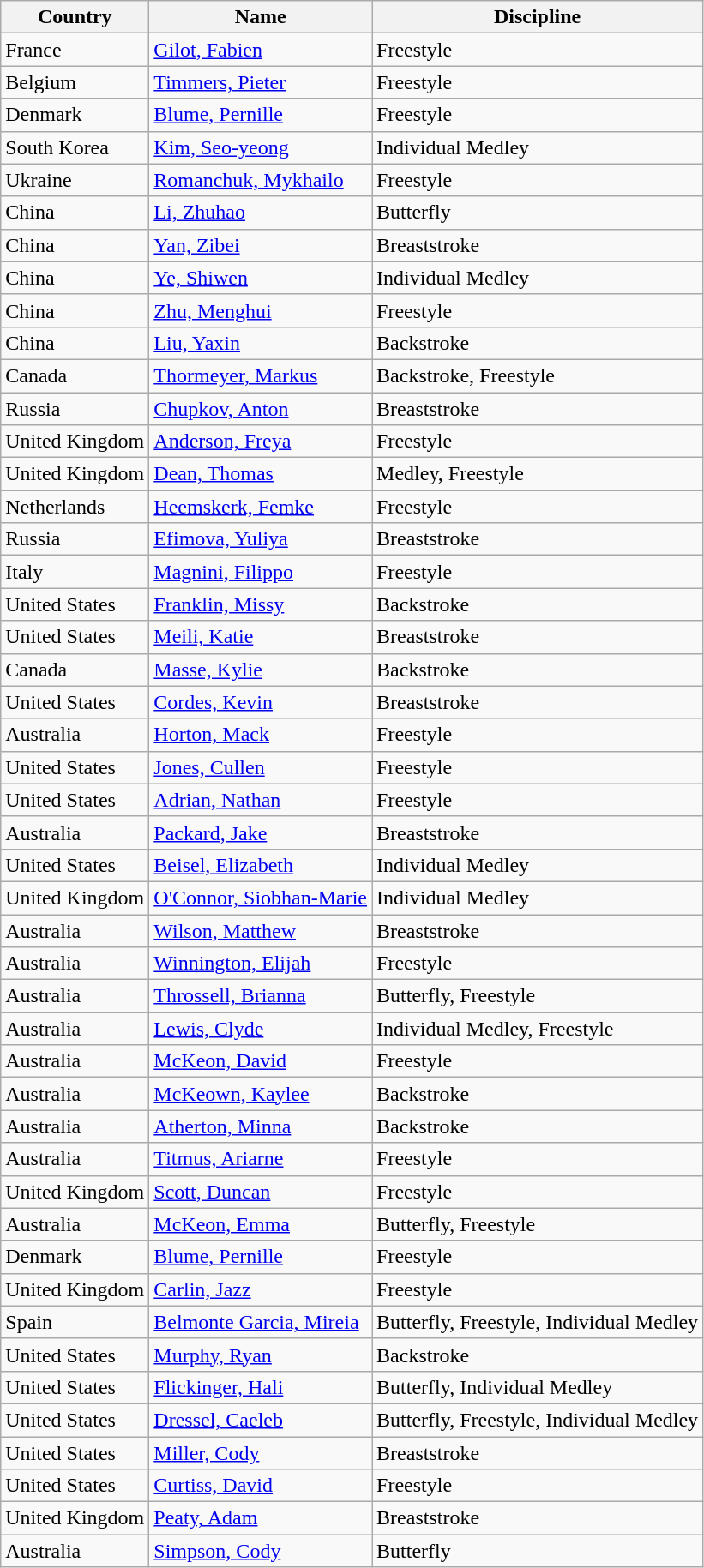<table class="wikitable sortable">
<tr>
<th>Country</th>
<th>Name</th>
<th>Discipline</th>
</tr>
<tr>
<td>France</td>
<td><a href='#'>Gilot, Fabien</a></td>
<td>Freestyle</td>
</tr>
<tr>
<td>Belgium</td>
<td><a href='#'>Timmers, Pieter</a></td>
<td>Freestyle</td>
</tr>
<tr>
<td>Denmark</td>
<td><a href='#'>Blume, Pernille</a></td>
<td>Freestyle</td>
</tr>
<tr>
<td>South Korea</td>
<td><a href='#'>Kim, Seo-yeong</a></td>
<td>Individual Medley</td>
</tr>
<tr>
<td>Ukraine</td>
<td><a href='#'>Romanchuk, Mykhailo</a></td>
<td>Freestyle</td>
</tr>
<tr>
<td>China</td>
<td><a href='#'>Li, Zhuhao</a></td>
<td>Butterfly</td>
</tr>
<tr>
<td>China</td>
<td><a href='#'>Yan, Zibei</a></td>
<td>Breaststroke</td>
</tr>
<tr>
<td>China</td>
<td><a href='#'>Ye, Shiwen</a></td>
<td>Individual Medley</td>
</tr>
<tr>
<td>China</td>
<td><a href='#'>Zhu, Menghui</a></td>
<td>Freestyle</td>
</tr>
<tr>
<td>China</td>
<td><a href='#'>Liu, Yaxin</a></td>
<td>Backstroke</td>
</tr>
<tr>
<td>Canada</td>
<td><a href='#'>Thormeyer, Markus</a></td>
<td>Backstroke, Freestyle</td>
</tr>
<tr>
<td>Russia</td>
<td><a href='#'>Chupkov, Anton</a></td>
<td>Breaststroke</td>
</tr>
<tr>
<td>United Kingdom</td>
<td><a href='#'>Anderson, Freya</a></td>
<td>Freestyle</td>
</tr>
<tr>
<td>United Kingdom</td>
<td><a href='#'>Dean, Thomas</a></td>
<td>Medley, Freestyle</td>
</tr>
<tr>
<td>Netherlands</td>
<td><a href='#'>Heemskerk, Femke</a></td>
<td>Freestyle</td>
</tr>
<tr>
<td>Russia</td>
<td><a href='#'>Efimova, Yuliya</a></td>
<td>Breaststroke</td>
</tr>
<tr>
<td>Italy</td>
<td><a href='#'>Magnini, Filippo</a></td>
<td>Freestyle</td>
</tr>
<tr>
<td>United States</td>
<td><a href='#'>Franklin, Missy</a></td>
<td>Backstroke</td>
</tr>
<tr>
<td>United States</td>
<td><a href='#'>Meili, Katie</a></td>
<td>Breaststroke</td>
</tr>
<tr>
<td>Canada</td>
<td><a href='#'>Masse, Kylie</a></td>
<td>Backstroke</td>
</tr>
<tr>
<td>United States</td>
<td><a href='#'>Cordes, Kevin</a></td>
<td>Breaststroke</td>
</tr>
<tr>
<td>Australia</td>
<td><a href='#'>Horton, Mack</a></td>
<td>Freestyle</td>
</tr>
<tr>
<td>United States</td>
<td><a href='#'>Jones, Cullen</a></td>
<td>Freestyle</td>
</tr>
<tr>
<td>United States</td>
<td><a href='#'>Adrian, Nathan</a></td>
<td>Freestyle</td>
</tr>
<tr>
<td>Australia</td>
<td><a href='#'>Packard, Jake</a></td>
<td>Breaststroke</td>
</tr>
<tr>
<td>United States</td>
<td><a href='#'>Beisel, Elizabeth</a></td>
<td>Individual Medley</td>
</tr>
<tr>
<td>United Kingdom</td>
<td><a href='#'>O'Connor, Siobhan-Marie</a></td>
<td>Individual Medley</td>
</tr>
<tr>
<td>Australia</td>
<td><a href='#'>Wilson, Matthew</a></td>
<td>Breaststroke</td>
</tr>
<tr>
<td>Australia</td>
<td><a href='#'>Winnington, Elijah</a></td>
<td>Freestyle</td>
</tr>
<tr>
<td>Australia</td>
<td><a href='#'>Throssell, Brianna</a></td>
<td>Butterfly, Freestyle</td>
</tr>
<tr>
<td>Australia</td>
<td><a href='#'>Lewis, Clyde</a></td>
<td>Individual Medley, Freestyle</td>
</tr>
<tr>
<td>Australia</td>
<td><a href='#'>McKeon, David</a></td>
<td>Freestyle</td>
</tr>
<tr>
<td>Australia</td>
<td><a href='#'>McKeown, Kaylee</a></td>
<td>Backstroke</td>
</tr>
<tr>
<td>Australia</td>
<td><a href='#'>Atherton, Minna</a></td>
<td>Backstroke</td>
</tr>
<tr>
<td>Australia</td>
<td><a href='#'>Titmus, Ariarne</a></td>
<td>Freestyle</td>
</tr>
<tr>
<td>United Kingdom</td>
<td><a href='#'>Scott, Duncan</a></td>
<td>Freestyle</td>
</tr>
<tr>
<td>Australia</td>
<td><a href='#'>McKeon, Emma</a></td>
<td>Butterfly, Freestyle</td>
</tr>
<tr>
<td>Denmark</td>
<td><a href='#'>Blume, Pernille</a></td>
<td>Freestyle</td>
</tr>
<tr>
<td>United Kingdom</td>
<td><a href='#'>Carlin, Jazz</a></td>
<td>Freestyle</td>
</tr>
<tr>
<td>Spain</td>
<td><a href='#'>Belmonte Garcia, Mireia</a></td>
<td>Butterfly, Freestyle, Individual Medley</td>
</tr>
<tr>
<td>United States</td>
<td><a href='#'>Murphy, Ryan</a></td>
<td>Backstroke</td>
</tr>
<tr>
<td>United States</td>
<td><a href='#'>Flickinger, Hali</a></td>
<td>Butterfly, Individual Medley</td>
</tr>
<tr>
<td>United States</td>
<td><a href='#'>Dressel, Caeleb</a></td>
<td>Butterfly, Freestyle, Individual Medley</td>
</tr>
<tr>
<td>United States</td>
<td><a href='#'>Miller, Cody</a></td>
<td>Breaststroke</td>
</tr>
<tr>
<td>United States</td>
<td><a href='#'>Curtiss, David</a></td>
<td>Freestyle</td>
</tr>
<tr>
<td>United Kingdom</td>
<td><a href='#'>Peaty, Adam</a></td>
<td>Breaststroke</td>
</tr>
<tr>
<td>Australia</td>
<td><a href='#'>Simpson, Cody</a></td>
<td>Butterfly</td>
</tr>
</table>
